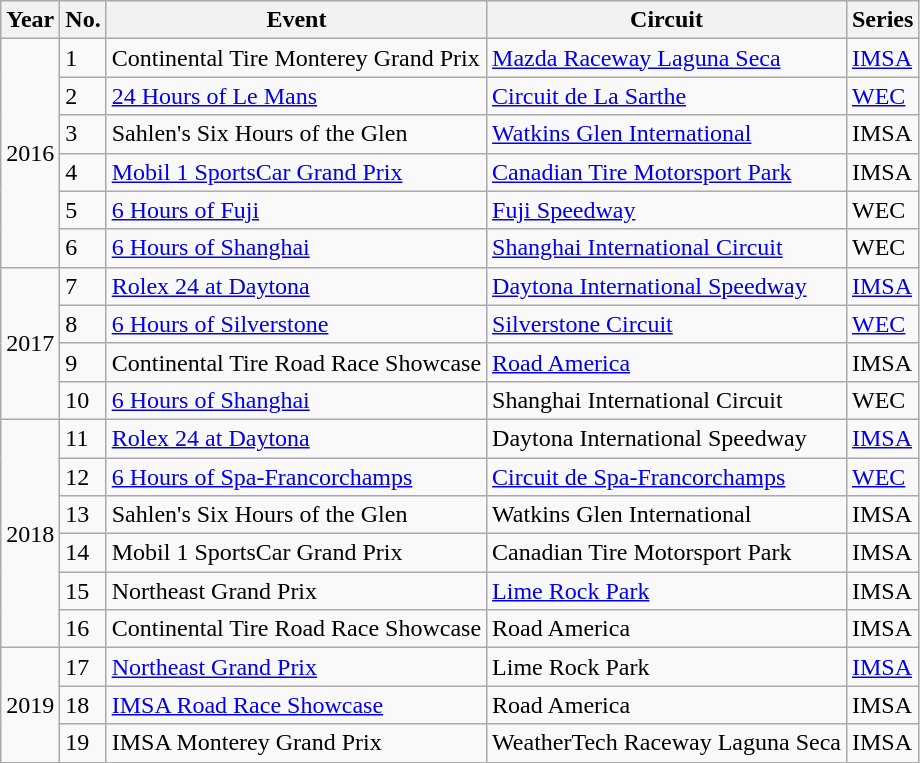<table class="wikitable">
<tr>
<th>Year</th>
<th>No.</th>
<th>Event</th>
<th>Circuit</th>
<th>Series</th>
</tr>
<tr>
<td rowspan="6">2016</td>
<td>1</td>
<td>Continental Tire Monterey Grand Prix</td>
<td> <a href='#'>Mazda Raceway Laguna Seca</a></td>
<td><a href='#'>IMSA</a></td>
</tr>
<tr>
<td>2</td>
<td><a href='#'>24 Hours of Le Mans</a></td>
<td> <a href='#'>Circuit de La Sarthe</a></td>
<td><a href='#'>WEC</a></td>
</tr>
<tr>
<td>3</td>
<td>Sahlen's Six Hours of the Glen</td>
<td> <a href='#'>Watkins Glen International</a></td>
<td>IMSA</td>
</tr>
<tr>
<td>4</td>
<td><a href='#'>Mobil 1 SportsCar Grand Prix</a></td>
<td> <a href='#'>Canadian Tire Motorsport Park</a></td>
<td>IMSA</td>
</tr>
<tr>
<td>5</td>
<td><a href='#'>6 Hours of Fuji</a></td>
<td> <a href='#'>Fuji Speedway</a></td>
<td>WEC</td>
</tr>
<tr>
<td>6</td>
<td><a href='#'>6 Hours of Shanghai</a></td>
<td> <a href='#'>Shanghai International Circuit</a></td>
<td>WEC</td>
</tr>
<tr>
<td rowspan="4">2017</td>
<td>7</td>
<td><a href='#'>Rolex 24 at Daytona</a></td>
<td> <a href='#'>Daytona International Speedway</a></td>
<td><a href='#'>IMSA</a></td>
</tr>
<tr>
<td>8</td>
<td><a href='#'>6 Hours of Silverstone</a></td>
<td> <a href='#'>Silverstone Circuit</a></td>
<td><a href='#'>WEC</a></td>
</tr>
<tr>
<td>9</td>
<td>Continental Tire Road Race Showcase</td>
<td> <a href='#'>Road America</a></td>
<td>IMSA</td>
</tr>
<tr>
<td>10</td>
<td><a href='#'>6 Hours of Shanghai</a></td>
<td> Shanghai International Circuit</td>
<td>WEC</td>
</tr>
<tr>
<td rowspan="6">2018</td>
<td>11</td>
<td><a href='#'>Rolex 24 at Daytona</a></td>
<td> Daytona International Speedway</td>
<td><a href='#'>IMSA</a></td>
</tr>
<tr>
<td>12</td>
<td><a href='#'>6 Hours of Spa-Francorchamps</a></td>
<td> <a href='#'>Circuit de Spa-Francorchamps</a></td>
<td><a href='#'>WEC</a></td>
</tr>
<tr>
<td>13</td>
<td>Sahlen's Six Hours of the Glen</td>
<td> Watkins Glen International</td>
<td>IMSA</td>
</tr>
<tr>
<td>14</td>
<td>Mobil 1 SportsCar Grand Prix</td>
<td> Canadian Tire Motorsport Park</td>
<td>IMSA</td>
</tr>
<tr>
<td>15</td>
<td>Northeast Grand Prix</td>
<td> <a href='#'>Lime Rock Park</a></td>
<td>IMSA</td>
</tr>
<tr>
<td>16</td>
<td>Continental Tire Road Race Showcase</td>
<td> Road America</td>
<td>IMSA</td>
</tr>
<tr>
<td rowspan="3">2019</td>
<td>17</td>
<td><a href='#'>Northeast Grand Prix</a></td>
<td> Lime Rock Park</td>
<td><a href='#'>IMSA</a></td>
</tr>
<tr>
<td>18</td>
<td><a href='#'>IMSA Road Race Showcase</a></td>
<td> Road America</td>
<td>IMSA</td>
</tr>
<tr>
<td>19</td>
<td>IMSA Monterey Grand Prix</td>
<td> WeatherTech Raceway Laguna Seca</td>
<td>IMSA</td>
</tr>
</table>
